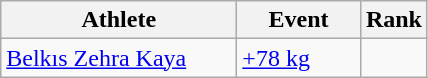<table class=wikitable>
<tr>
<th width=150>Athlete</th>
<th width=75>Event</th>
<th>Rank</th>
</tr>
<tr>
<td><a href='#'>Belkıs Zehra Kaya</a></td>
<td><a href='#'>+78 kg</a></td>
<td align=center></td>
</tr>
</table>
